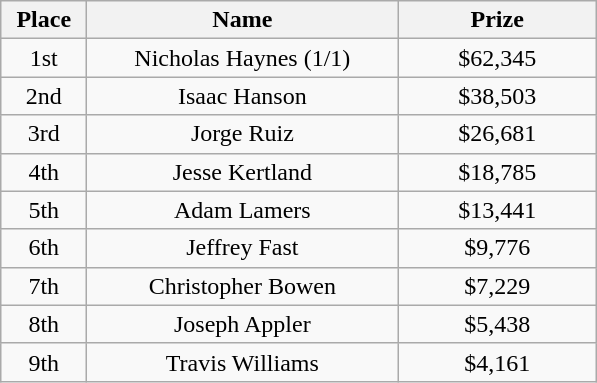<table class="wikitable">
<tr>
<th width="50">Place</th>
<th width="200">Name</th>
<th width="125">Prize</th>
</tr>
<tr>
<td align = "center">1st</td>
<td align = "center">Nicholas Haynes (1/1)</td>
<td align = "center">$62,345</td>
</tr>
<tr>
<td align = "center">2nd</td>
<td align = "center">Isaac Hanson</td>
<td align = "center">$38,503</td>
</tr>
<tr>
<td align = "center">3rd</td>
<td align = "center">Jorge Ruiz</td>
<td align = "center">$26,681</td>
</tr>
<tr>
<td align = "center">4th</td>
<td align = "center">Jesse Kertland</td>
<td align = "center">$18,785</td>
</tr>
<tr>
<td align = "center">5th</td>
<td align = "center">Adam Lamers</td>
<td align = "center">$13,441</td>
</tr>
<tr>
<td align = "center">6th</td>
<td align = "center">Jeffrey Fast</td>
<td align = "center">$9,776</td>
</tr>
<tr>
<td align = "center">7th</td>
<td align = "center">Christopher Bowen</td>
<td align = "center">$7,229</td>
</tr>
<tr>
<td align = "center">8th</td>
<td align = "center">Joseph Appler</td>
<td align = "center">$5,438</td>
</tr>
<tr>
<td align = "center">9th</td>
<td align = "center">Travis Williams</td>
<td align = "center">$4,161</td>
</tr>
</table>
